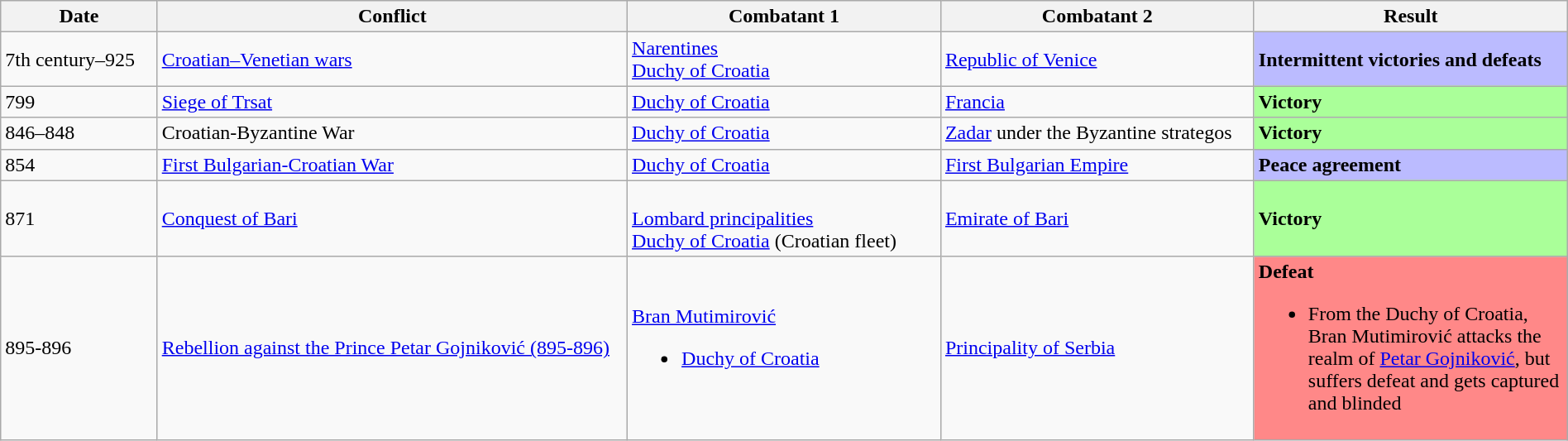<table class="wikitable" width="100%">
<tr>
<th width="10%">Date</th>
<th width="30%">Conflict</th>
<th width="20%">Combatant 1</th>
<th width="20%">Combatant 2</th>
<th width="20%">Result</th>
</tr>
<tr>
<td>7th century–925</td>
<td><a href='#'>Croatian–Venetian wars</a></td>
<td><a href='#'>Narentines</a><br><a href='#'>Duchy of Croatia</a></td>
<td> <a href='#'>Republic of Venice</a></td>
<td style="background:#BBF"><strong>Intermittent victories and defeats</strong></td>
</tr>
<tr>
<td>799</td>
<td><a href='#'>Siege of Trsat</a></td>
<td><a href='#'>Duchy of Croatia</a></td>
<td><a href='#'>Francia</a></td>
<td style="background:#AF9"><strong>Victory</strong></td>
</tr>
<tr>
<td>846–848</td>
<td>Croatian-Byzantine War</td>
<td><a href='#'>Duchy of Croatia</a></td>
<td><a href='#'>Zadar</a> under the Byzantine strategos</td>
<td style="background:#AF9"><strong>Victory</strong></td>
</tr>
<tr>
<td>854</td>
<td><a href='#'>First Bulgarian-Croatian War</a></td>
<td><a href='#'>Duchy of Croatia</a></td>
<td> <a href='#'>First Bulgarian Empire</a></td>
<td style="background:#BBF"><strong>Peace agreement</strong></td>
</tr>
<tr>
<td>871</td>
<td><a href='#'>Conquest of Bari</a></td>
<td><br> <a href='#'>Lombard principalities</a><br><a href='#'>Duchy of Croatia</a> (Croatian fleet)</td>
<td><a href='#'>Emirate of Bari</a></td>
<td style="background:#AF9"><strong>Victory</strong></td>
</tr>
<tr>
<td>895-896</td>
<td><a href='#'>Rebellion against the Prince Petar Gojniković (895-896)</a></td>
<td><a href='#'>Bran Mutimirović</a><br><ul><li><a href='#'>Duchy of Croatia</a></li></ul></td>
<td><a href='#'>Principality of Serbia</a></td>
<td style="background:#F88"><strong>Defeat</strong><br><ul><li>From the Duchy of Croatia, Bran Mutimirović attacks the realm of <a href='#'>Petar Gojniković</a>, but suffers defeat and gets captured and blinded</li></ul></td>
</tr>
</table>
